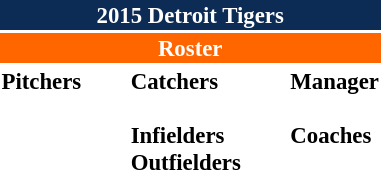<table class="toccolours" style="font-size: 95%;">
<tr>
<th colspan="10" style="background-color: #0C2C56; color: white; text-align: center;">2015 Detroit Tigers</th>
</tr>
<tr>
<td colspan="10" style="background-color: #FF6600; color: white; text-align: center;"><strong>Roster</strong></td>
</tr>
<tr>
<td valign="top"><strong>Pitchers</strong><br>
























</td>
<td width="25px"></td>
<td valign="top"><strong>Catchers</strong><br>

<br><strong>Infielders</strong>










<br><strong>Outfielders</strong>






</td>
<td width="25px"></td>
<td valign="top"><strong>Manager</strong><br><br><strong>Coaches</strong>
 
 
 
 
 
 
 
</td>
</tr>
</table>
